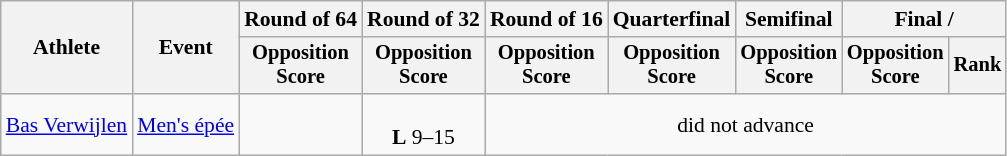<table class="wikitable" style="font-size:90%">
<tr>
<th rowspan=2>Athlete</th>
<th rowspan=2>Event</th>
<th>Round of 64</th>
<th>Round of 32</th>
<th>Round of 16</th>
<th>Quarterfinal</th>
<th>Semifinal</th>
<th colspan=2>Final / </th>
</tr>
<tr style="font-size:95%">
<th>Opposition<br>Score</th>
<th>Opposition<br>Score</th>
<th>Opposition<br>Score</th>
<th>Opposition<br>Score</th>
<th>Opposition<br>Score</th>
<th>Opposition<br>Score</th>
<th>Rank</th>
</tr>
<tr align=center>
<td align=left><a href='#'>Bas Verwijlen</a></td>
<td align=left><a href='#'>Men's épée</a></td>
<td></td>
<td><br><strong>L</strong> 9–15</td>
<td colspan=5>did not advance</td>
</tr>
</table>
